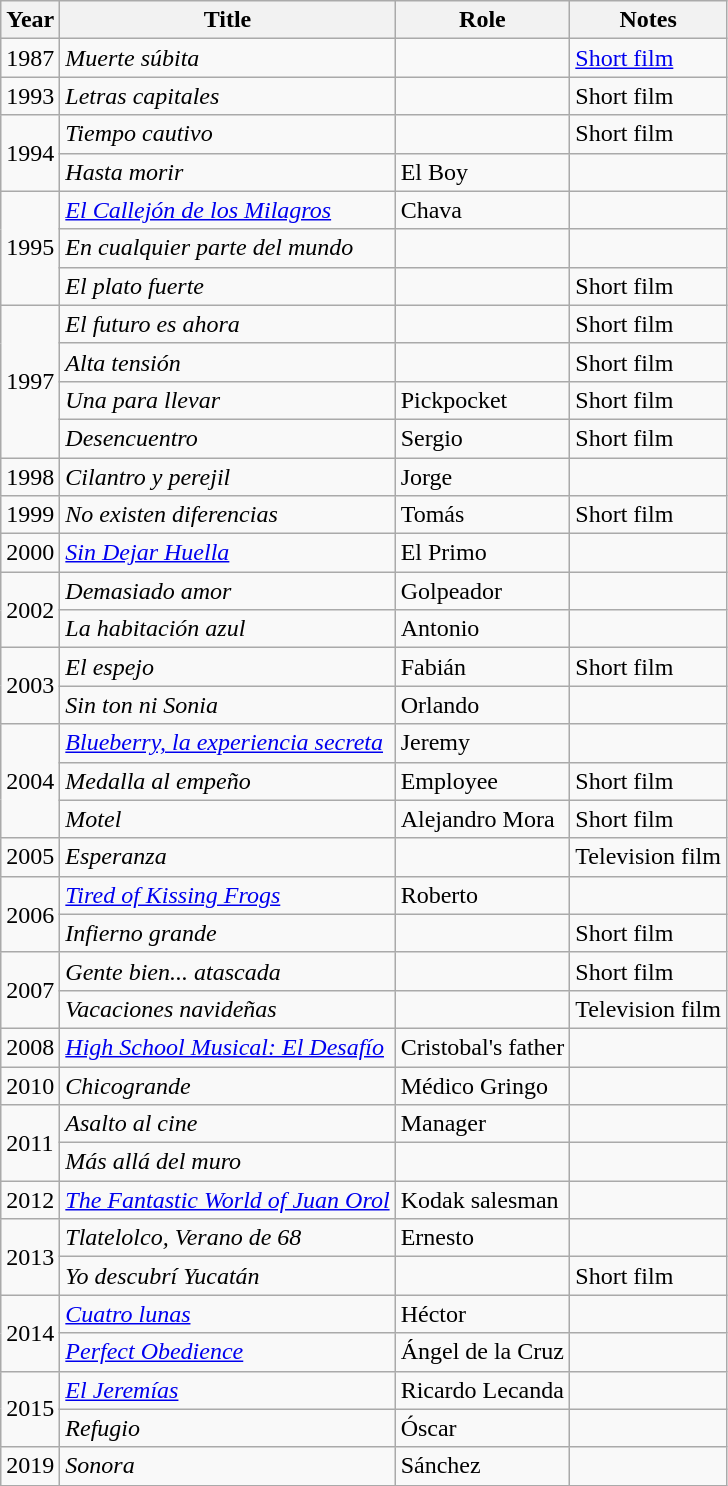<table class="wikitable sortable">
<tr>
<th>Year</th>
<th>Title</th>
<th>Role</th>
<th>Notes</th>
</tr>
<tr>
<td>1987</td>
<td><em>Muerte súbita</em></td>
<td></td>
<td><a href='#'>Short film</a></td>
</tr>
<tr>
<td>1993</td>
<td><em>Letras capitales</em></td>
<td></td>
<td>Short film</td>
</tr>
<tr>
<td rowspan="2">1994</td>
<td><em>Tiempo cautivo</em></td>
<td></td>
<td>Short film</td>
</tr>
<tr>
<td><em>Hasta morir</em></td>
<td>El Boy</td>
<td></td>
</tr>
<tr>
<td rowspan="3">1995</td>
<td><em><a href='#'>El Callejón de los Milagros</a></em></td>
<td>Chava</td>
<td></td>
</tr>
<tr>
<td><em>En cualquier parte del mundo </em></td>
<td></td>
<td></td>
</tr>
<tr>
<td><em>El plato fuerte </em></td>
<td></td>
<td>Short film</td>
</tr>
<tr>
<td rowspan="4">1997</td>
<td><em>El futuro es ahora </em></td>
<td></td>
<td>Short film</td>
</tr>
<tr>
<td><em>Alta tensión </em></td>
<td></td>
<td>Short film</td>
</tr>
<tr>
<td><em>Una para llevar</em></td>
<td>Pickpocket</td>
<td>Short film</td>
</tr>
<tr>
<td><em>Desencuentro</em></td>
<td>Sergio</td>
<td>Short film</td>
</tr>
<tr>
<td>1998</td>
<td><em>Cilantro y perejil </em></td>
<td>Jorge</td>
<td></td>
</tr>
<tr>
<td>1999</td>
<td><em>No existen diferencias </em></td>
<td>Tomás</td>
<td>Short film</td>
</tr>
<tr>
<td>2000</td>
<td><em><a href='#'>Sin Dejar Huella</a> </em></td>
<td>El Primo</td>
<td></td>
</tr>
<tr>
<td rowspan="2">2002</td>
<td><em>Demasiado amor</em></td>
<td>Golpeador</td>
<td></td>
</tr>
<tr>
<td><em>La habitación azul </em></td>
<td>Antonio</td>
<td></td>
</tr>
<tr>
<td rowspan="2">2003</td>
<td><em>El espejo </em></td>
<td>Fabián</td>
<td>Short film</td>
</tr>
<tr>
<td><em>Sin ton ni Sonia</em></td>
<td>Orlando</td>
<td></td>
</tr>
<tr>
<td rowspan="3">2004</td>
<td><em><a href='#'>Blueberry, la experiencia secreta</a> </em></td>
<td>Jeremy</td>
<td></td>
</tr>
<tr>
<td><em>Medalla al empeño </em></td>
<td>Employee</td>
<td>Short film</td>
</tr>
<tr>
<td><em>Motel</em></td>
<td>Alejandro Mora</td>
<td>Short film</td>
</tr>
<tr>
<td>2005</td>
<td><em>Esperanza</em></td>
<td></td>
<td>Television film</td>
</tr>
<tr>
<td rowspan="2">2006</td>
<td><em><a href='#'>Tired of Kissing Frogs</a></em></td>
<td>Roberto</td>
<td></td>
</tr>
<tr>
<td><em>Infierno grande</em></td>
<td></td>
<td>Short film</td>
</tr>
<tr>
<td rowspan="2">2007</td>
<td><em>Gente bien... atascada</em></td>
<td></td>
<td>Short film</td>
</tr>
<tr>
<td><em>Vacaciones navideñas</em></td>
<td></td>
<td>Television film</td>
</tr>
<tr>
<td>2008</td>
<td><em><a href='#'>High School Musical: El Desafío</a></em></td>
<td>Cristobal's father</td>
<td></td>
</tr>
<tr>
<td>2010</td>
<td><em>Chicogrande</em></td>
<td>Médico Gringo</td>
<td></td>
</tr>
<tr>
<td rowspan="2">2011</td>
<td><em>Asalto al cine</em></td>
<td>Manager</td>
<td></td>
</tr>
<tr>
<td><em>Más allá del muro</em></td>
<td></td>
<td></td>
</tr>
<tr>
<td>2012</td>
<td><em><a href='#'>The Fantastic World of Juan Orol</a></em></td>
<td>Kodak salesman</td>
<td></td>
</tr>
<tr>
<td rowspan="2">2013</td>
<td><em>Tlatelolco, Verano de 68</em></td>
<td>Ernesto</td>
<td></td>
</tr>
<tr>
<td><em>Yo descubrí Yucatán</em></td>
<td></td>
<td>Short film</td>
</tr>
<tr>
<td rowspan="2">2014</td>
<td><em><a href='#'>Cuatro lunas</a></em></td>
<td>Héctor</td>
<td></td>
</tr>
<tr>
<td><em><a href='#'>Perfect Obedience</a></em></td>
<td>Ángel de la Cruz</td>
<td></td>
</tr>
<tr>
<td rowspan="2">2015</td>
<td><em><a href='#'>El Jeremías</a></em></td>
<td>Ricardo Lecanda</td>
<td></td>
</tr>
<tr>
<td><em>Refugio</em></td>
<td>Óscar</td>
<td></td>
</tr>
<tr>
<td>2019</td>
<td><em>Sonora</em></td>
<td>Sánchez</td>
<td></td>
</tr>
</table>
